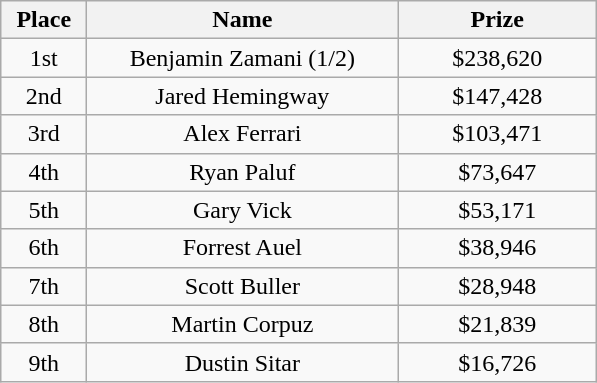<table class="wikitable">
<tr>
<th width="50">Place</th>
<th width="200">Name</th>
<th width="125">Prize</th>
</tr>
<tr>
<td align = "center">1st</td>
<td align = "center">Benjamin Zamani (1/2)</td>
<td align = "center">$238,620</td>
</tr>
<tr>
<td align = "center">2nd</td>
<td align = "center">Jared Hemingway</td>
<td align = "center">$147,428</td>
</tr>
<tr>
<td align = "center">3rd</td>
<td align = "center">Alex Ferrari</td>
<td align = "center">$103,471</td>
</tr>
<tr>
<td align = "center">4th</td>
<td align = "center">Ryan Paluf</td>
<td align = "center">$73,647</td>
</tr>
<tr>
<td align = "center">5th</td>
<td align = "center">Gary Vick</td>
<td align = "center">$53,171</td>
</tr>
<tr>
<td align = "center">6th</td>
<td align = "center">Forrest Auel</td>
<td align = "center">$38,946</td>
</tr>
<tr>
<td align = "center">7th</td>
<td align = "center">Scott Buller</td>
<td align = "center">$28,948</td>
</tr>
<tr>
<td align = "center">8th</td>
<td align = "center">Martin Corpuz</td>
<td align = "center">$21,839</td>
</tr>
<tr>
<td align = "center">9th</td>
<td align = "center">Dustin Sitar</td>
<td align = "center">$16,726</td>
</tr>
</table>
